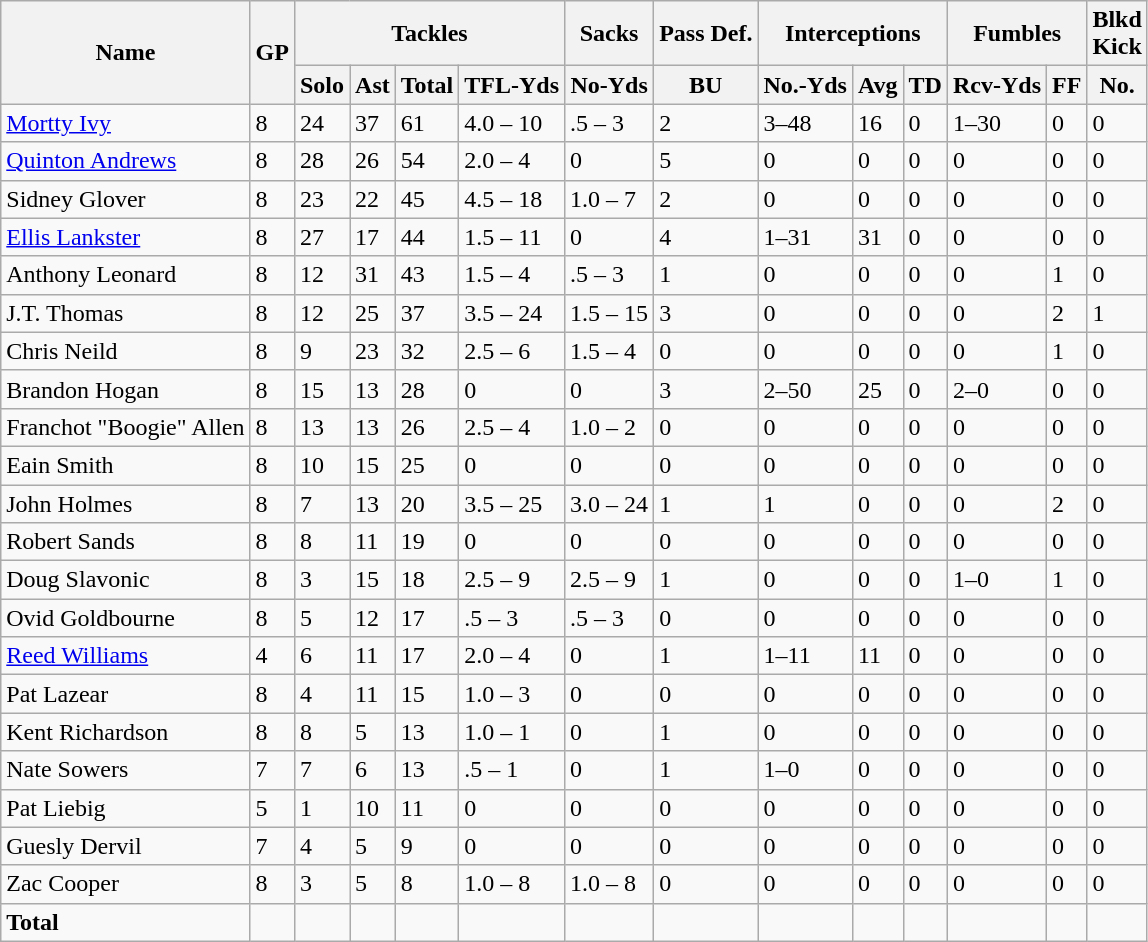<table class="wikitable" style="white-space:nowrap;">
<tr>
<th rowspan="2">Name</th>
<th rowspan="2">GP</th>
<th colspan="4">Tackles</th>
<th>Sacks</th>
<th>Pass Def.</th>
<th colspan="3">Interceptions</th>
<th colspan="2">Fumbles</th>
<th>Blkd<br>Kick</th>
</tr>
<tr>
<th>Solo</th>
<th>Ast</th>
<th>Total</th>
<th>TFL-Yds</th>
<th>No-Yds</th>
<th>BU</th>
<th>No.-Yds</th>
<th>Avg</th>
<th>TD</th>
<th>Rcv-Yds</th>
<th>FF</th>
<th>No.</th>
</tr>
<tr>
<td><a href='#'>Mortty Ivy</a></td>
<td>8</td>
<td>24</td>
<td>37</td>
<td>61</td>
<td>4.0 – 10</td>
<td>.5 – 3</td>
<td>2</td>
<td>3–48</td>
<td>16</td>
<td>0</td>
<td>1–30</td>
<td>0</td>
<td>0</td>
</tr>
<tr>
<td><a href='#'>Quinton Andrews</a></td>
<td>8</td>
<td>28</td>
<td>26</td>
<td>54</td>
<td>2.0 – 4</td>
<td>0</td>
<td>5</td>
<td>0</td>
<td>0</td>
<td>0</td>
<td>0</td>
<td>0</td>
<td>0</td>
</tr>
<tr>
<td>Sidney Glover</td>
<td>8</td>
<td>23</td>
<td>22</td>
<td>45</td>
<td>4.5 – 18</td>
<td>1.0 – 7</td>
<td>2</td>
<td>0</td>
<td>0</td>
<td>0</td>
<td>0</td>
<td>0</td>
<td>0</td>
</tr>
<tr>
<td><a href='#'>Ellis Lankster</a></td>
<td>8</td>
<td>27</td>
<td>17</td>
<td>44</td>
<td>1.5 – 11</td>
<td>0</td>
<td>4</td>
<td>1–31</td>
<td>31</td>
<td>0</td>
<td>0</td>
<td>0</td>
<td>0</td>
</tr>
<tr>
<td>Anthony Leonard</td>
<td>8</td>
<td>12</td>
<td>31</td>
<td>43</td>
<td>1.5 – 4</td>
<td>.5 – 3</td>
<td>1</td>
<td>0</td>
<td>0</td>
<td>0</td>
<td>0</td>
<td>1</td>
<td>0</td>
</tr>
<tr>
<td>J.T. Thomas</td>
<td>8</td>
<td>12</td>
<td>25</td>
<td>37</td>
<td>3.5 – 24</td>
<td>1.5 – 15</td>
<td>3</td>
<td>0</td>
<td>0</td>
<td>0</td>
<td>0</td>
<td>2</td>
<td>1</td>
</tr>
<tr>
<td>Chris Neild</td>
<td>8</td>
<td>9</td>
<td>23</td>
<td>32</td>
<td>2.5 – 6</td>
<td>1.5 – 4</td>
<td>0</td>
<td>0</td>
<td>0</td>
<td>0</td>
<td>0</td>
<td>1</td>
<td>0</td>
</tr>
<tr>
<td>Brandon Hogan</td>
<td>8</td>
<td>15</td>
<td>13</td>
<td>28</td>
<td>0</td>
<td>0</td>
<td>3</td>
<td>2–50</td>
<td>25</td>
<td>0</td>
<td>2–0</td>
<td>0</td>
<td>0</td>
</tr>
<tr>
<td>Franchot "Boogie" Allen</td>
<td>8</td>
<td>13</td>
<td>13</td>
<td>26</td>
<td>2.5 – 4</td>
<td>1.0 – 2</td>
<td>0</td>
<td>0</td>
<td>0</td>
<td>0</td>
<td>0</td>
<td>0</td>
<td>0</td>
</tr>
<tr>
<td>Eain Smith</td>
<td>8</td>
<td>10</td>
<td>15</td>
<td>25</td>
<td>0</td>
<td>0</td>
<td>0</td>
<td>0</td>
<td>0</td>
<td>0</td>
<td>0</td>
<td>0</td>
<td>0</td>
</tr>
<tr>
<td>John Holmes</td>
<td>8</td>
<td>7</td>
<td>13</td>
<td>20</td>
<td>3.5 – 25</td>
<td>3.0 – 24</td>
<td>1</td>
<td>1</td>
<td>0</td>
<td>0</td>
<td>0</td>
<td>2</td>
<td>0</td>
</tr>
<tr>
<td>Robert Sands</td>
<td>8</td>
<td>8</td>
<td>11</td>
<td>19</td>
<td>0</td>
<td>0</td>
<td>0</td>
<td>0</td>
<td>0</td>
<td>0</td>
<td>0</td>
<td>0</td>
<td>0</td>
</tr>
<tr>
<td>Doug Slavonic</td>
<td>8</td>
<td>3</td>
<td>15</td>
<td>18</td>
<td>2.5 – 9</td>
<td>2.5 – 9</td>
<td>1</td>
<td>0</td>
<td>0</td>
<td>0</td>
<td>1–0</td>
<td>1</td>
<td>0</td>
</tr>
<tr>
<td>Ovid Goldbourne</td>
<td>8</td>
<td>5</td>
<td>12</td>
<td>17</td>
<td>.5 – 3</td>
<td>.5 – 3</td>
<td>0</td>
<td>0</td>
<td>0</td>
<td>0</td>
<td>0</td>
<td>0</td>
<td>0</td>
</tr>
<tr>
<td><a href='#'>Reed Williams</a></td>
<td>4</td>
<td>6</td>
<td>11</td>
<td>17</td>
<td>2.0 – 4</td>
<td>0</td>
<td>1</td>
<td>1–11</td>
<td>11</td>
<td>0</td>
<td>0</td>
<td>0</td>
<td>0</td>
</tr>
<tr>
<td>Pat Lazear</td>
<td>8</td>
<td>4</td>
<td>11</td>
<td>15</td>
<td>1.0 – 3</td>
<td>0</td>
<td>0</td>
<td>0</td>
<td>0</td>
<td>0</td>
<td>0</td>
<td>0</td>
<td>0</td>
</tr>
<tr>
<td>Kent Richardson</td>
<td>8</td>
<td>8</td>
<td>5</td>
<td>13</td>
<td>1.0 – 1</td>
<td>0</td>
<td>1</td>
<td>0</td>
<td>0</td>
<td>0</td>
<td>0</td>
<td>0</td>
<td>0</td>
</tr>
<tr>
<td>Nate Sowers</td>
<td>7</td>
<td>7</td>
<td>6</td>
<td>13</td>
<td>.5 – 1</td>
<td>0</td>
<td>1</td>
<td>1–0</td>
<td>0</td>
<td>0</td>
<td>0</td>
<td>0</td>
<td>0</td>
</tr>
<tr>
<td>Pat Liebig</td>
<td>5</td>
<td>1</td>
<td>10</td>
<td>11</td>
<td>0</td>
<td>0</td>
<td>0</td>
<td>0</td>
<td>0</td>
<td>0</td>
<td>0</td>
<td>0</td>
<td>0</td>
</tr>
<tr>
<td>Guesly Dervil</td>
<td>7</td>
<td>4</td>
<td>5</td>
<td>9</td>
<td>0</td>
<td>0</td>
<td>0</td>
<td>0</td>
<td>0</td>
<td>0</td>
<td>0</td>
<td>0</td>
<td>0</td>
</tr>
<tr>
<td>Zac Cooper</td>
<td>8</td>
<td>3</td>
<td>5</td>
<td>8</td>
<td>1.0 – 8</td>
<td>1.0 – 8</td>
<td>0</td>
<td>0</td>
<td>0</td>
<td>0</td>
<td>0</td>
<td>0</td>
<td>0</td>
</tr>
<tr>
<td><strong>Total</strong></td>
<td></td>
<td></td>
<td></td>
<td></td>
<td></td>
<td></td>
<td></td>
<td></td>
<td></td>
<td></td>
<td></td>
<td></td>
</tr>
</table>
